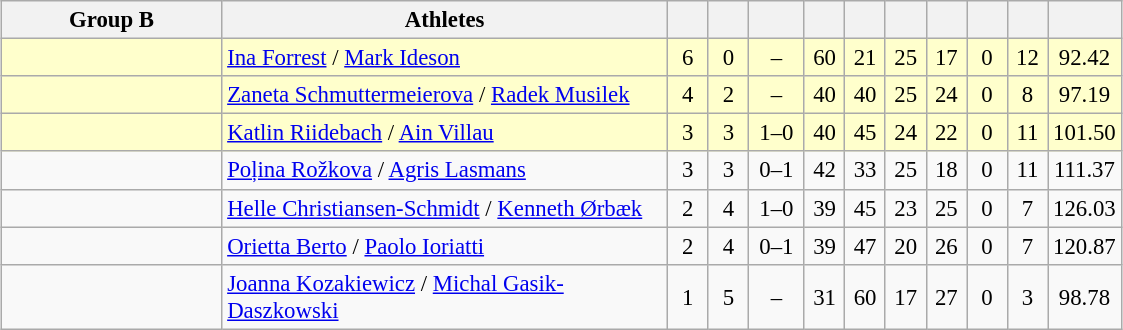<table>
<tr>
<td valign=top width=10%><br><table class="wikitable" style="font-size:95%; text-align:center;">
<tr>
<th width=140>Group B</th>
<th width=290>Athletes</th>
<th width=20></th>
<th width=20></th>
<th width=30></th>
<th width=20></th>
<th width=20></th>
<th width=20></th>
<th width=20></th>
<th width=20></th>
<th width=20></th>
<th width=20></th>
</tr>
<tr bgcolor=#ffffcc>
<td style="text-align:left;"></td>
<td style="text-align:left;"><a href='#'>Ina Forrest</a> / <a href='#'>Mark Ideson</a></td>
<td>6</td>
<td>0</td>
<td>–</td>
<td>60</td>
<td>21</td>
<td>25</td>
<td>17</td>
<td>0</td>
<td>12</td>
<td>92.42</td>
</tr>
<tr bgcolor=#ffffcc>
<td style="text-align:left;"></td>
<td style="text-align:left;"><a href='#'>Zaneta Schmuttermeierova</a> / <a href='#'>Radek Musilek</a></td>
<td>4</td>
<td>2</td>
<td>–</td>
<td>40</td>
<td>40</td>
<td>25</td>
<td>24</td>
<td>0</td>
<td>8</td>
<td>97.19</td>
</tr>
<tr bgcolor=#ffffcc>
<td style="text-align:left;"></td>
<td style="text-align:left;"><a href='#'>Katlin Riidebach</a> / <a href='#'>Ain Villau</a></td>
<td>3</td>
<td>3</td>
<td>1–0</td>
<td>40</td>
<td>45</td>
<td>24</td>
<td>22</td>
<td>0</td>
<td>11</td>
<td>101.50</td>
</tr>
<tr>
<td style="text-align:left;"></td>
<td style="text-align:left;"><a href='#'>Poļina Rožkova</a> / <a href='#'>Agris Lasmans</a></td>
<td>3</td>
<td>3</td>
<td>0–1</td>
<td>42</td>
<td>33</td>
<td>25</td>
<td>18</td>
<td>0</td>
<td>11</td>
<td>111.37</td>
</tr>
<tr>
<td style="text-align:left;"></td>
<td style="text-align:left;"><a href='#'>Helle Christiansen-Schmidt</a> / <a href='#'>Kenneth Ørbæk</a></td>
<td>2</td>
<td>4</td>
<td>1–0</td>
<td>39</td>
<td>45</td>
<td>23</td>
<td>25</td>
<td>0</td>
<td>7</td>
<td>126.03</td>
</tr>
<tr>
<td style="text-align:left;"></td>
<td style="text-align:left;"><a href='#'>Orietta Berto</a> / <a href='#'>Paolo Ioriatti</a></td>
<td>2</td>
<td>4</td>
<td>0–1</td>
<td>39</td>
<td>47</td>
<td>20</td>
<td>26</td>
<td>0</td>
<td>7</td>
<td>120.87</td>
</tr>
<tr>
<td style="text-align:left;"></td>
<td style="text-align:left;"><a href='#'>Joanna Kozakiewicz</a> / <a href='#'>Michal Gasik-Daszkowski</a></td>
<td>1</td>
<td>5</td>
<td>–</td>
<td>31</td>
<td>60</td>
<td>17</td>
<td>27</td>
<td>0</td>
<td>3</td>
<td>98.78</td>
</tr>
</table>
</td>
</tr>
</table>
